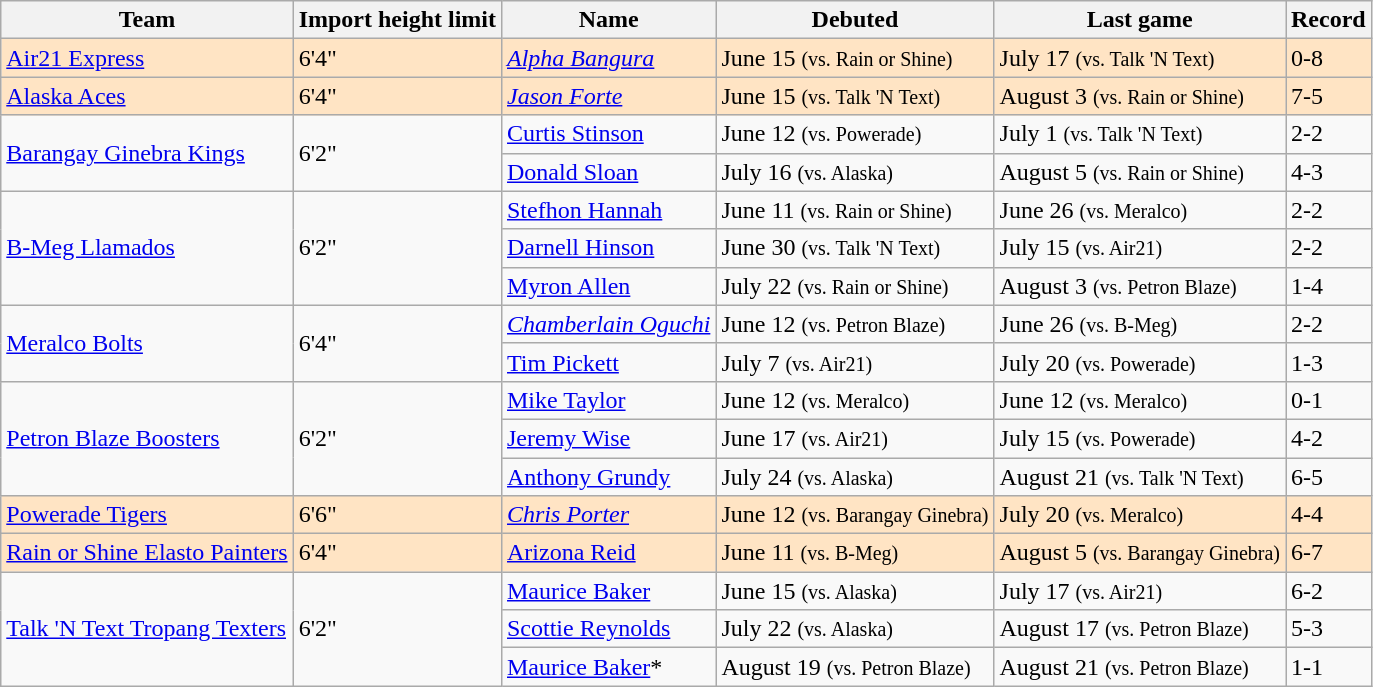<table class="wikitable">
<tr>
<th>Team</th>
<th>Import height limit</th>
<th>Name</th>
<th>Debuted</th>
<th>Last game</th>
<th>Record</th>
</tr>
<tr bgcolor=#FFE4C4>
<td><a href='#'>Air21 Express</a></td>
<td>6'4"</td>
<td> <em><a href='#'>Alpha Bangura</a></em></td>
<td>June 15 <small>(vs. Rain or Shine)</small></td>
<td>July 17 <small>(vs. Talk 'N Text)</small></td>
<td>0-8</td>
</tr>
<tr bgcolor=#FFE4C4>
<td><a href='#'>Alaska Aces</a></td>
<td>6'4"</td>
<td> <em><a href='#'>Jason Forte</a></em></td>
<td>June 15 <small>(vs. Talk 'N Text)</small></td>
<td>August 3 <small>(vs. Rain or Shine)</small></td>
<td>7-5</td>
</tr>
<tr>
<td rowspan=2><a href='#'>Barangay Ginebra Kings</a></td>
<td rowspan=2>6'2"</td>
<td> <a href='#'>Curtis Stinson</a></td>
<td>June 12 <small>(vs. Powerade)</small></td>
<td>July 1 <small>(vs. Talk 'N Text)</small></td>
<td>2-2</td>
</tr>
<tr>
<td> <a href='#'>Donald Sloan</a></td>
<td>July 16 <small>(vs. Alaska)</small></td>
<td>August 5 <small>(vs. Rain or Shine)</small></td>
<td>4-3</td>
</tr>
<tr>
<td rowspan=3><a href='#'>B-Meg Llamados</a></td>
<td rowspan=3>6'2"</td>
<td> <a href='#'>Stefhon Hannah</a></td>
<td>June 11 <small>(vs. Rain or Shine)</small></td>
<td>June 26 <small>(vs. Meralco)</small></td>
<td>2-2</td>
</tr>
<tr>
<td> <a href='#'>Darnell Hinson</a></td>
<td>June 30 <small>(vs. Talk 'N Text)</small></td>
<td>July 15 <small>(vs. Air21)</small></td>
<td>2-2</td>
</tr>
<tr>
<td> <a href='#'>Myron Allen</a></td>
<td>July 22 <small>(vs. Rain or Shine)</small></td>
<td>August 3 <small>(vs. Petron Blaze)</small></td>
<td>1-4</td>
</tr>
<tr>
<td rowspan=2><a href='#'>Meralco Bolts</a></td>
<td rowspan=2>6'4"</td>
<td> <em><a href='#'>Chamberlain Oguchi</a></em></td>
<td>June 12 <small>(vs. Petron Blaze)</small></td>
<td>June 26 <small>(vs. B-Meg)</small></td>
<td>2-2</td>
</tr>
<tr>
<td> <a href='#'>Tim Pickett</a></td>
<td>July 7 <small>(vs. Air21)</small></td>
<td>July 20 <small>(vs. Powerade)</small></td>
<td>1-3</td>
</tr>
<tr>
<td rowspan=3><a href='#'>Petron Blaze Boosters</a></td>
<td rowspan=3>6'2"</td>
<td> <a href='#'>Mike Taylor</a></td>
<td>June 12 <small>(vs. Meralco)</small></td>
<td>June 12 <small>(vs. Meralco)</small></td>
<td>0-1</td>
</tr>
<tr>
<td> <a href='#'>Jeremy Wise</a></td>
<td>June 17 <small>(vs. Air21)</small></td>
<td>July 15 <small>(vs. Powerade)</small></td>
<td>4-2</td>
</tr>
<tr>
<td> <a href='#'>Anthony Grundy</a></td>
<td>July 24 <small>(vs. Alaska)</small></td>
<td>August 21 <small>(vs. Talk 'N Text)</small></td>
<td>6-5</td>
</tr>
<tr bgcolor=#FFE4C4>
<td><a href='#'>Powerade Tigers</a></td>
<td>6'6"</td>
<td> <em><a href='#'>Chris Porter</a></em></td>
<td>June 12 <small>(vs. Barangay Ginebra)</small></td>
<td>July 20 <small>(vs. Meralco)</small></td>
<td>4-4</td>
</tr>
<tr bgcolor=#FFE4C4>
<td><a href='#'>Rain or Shine Elasto Painters</a></td>
<td>6'4"</td>
<td> <a href='#'>Arizona Reid</a></td>
<td>June 11 <small>(vs. B-Meg)</small></td>
<td>August 5 <small>(vs. Barangay Ginebra)</small></td>
<td>6-7</td>
</tr>
<tr>
<td rowspan=3><a href='#'>Talk 'N Text Tropang Texters</a></td>
<td rowspan=3>6'2"</td>
<td> <a href='#'>Maurice Baker</a></td>
<td>June 15 <small>(vs. Alaska)</small></td>
<td>July 17 <small>(vs. Air21)</small></td>
<td>6-2</td>
</tr>
<tr>
<td> <a href='#'>Scottie Reynolds</a></td>
<td>July 22 <small>(vs. Alaska)</small></td>
<td>August 17 <small>(vs. Petron Blaze)</small></td>
<td>5-3</td>
</tr>
<tr>
<td> <a href='#'>Maurice Baker</a>*</td>
<td>August 19 <small>(vs. Petron Blaze)</small></td>
<td>August 21 <small>(vs. Petron Blaze)</small></td>
<td>1-1</td>
</tr>
</table>
